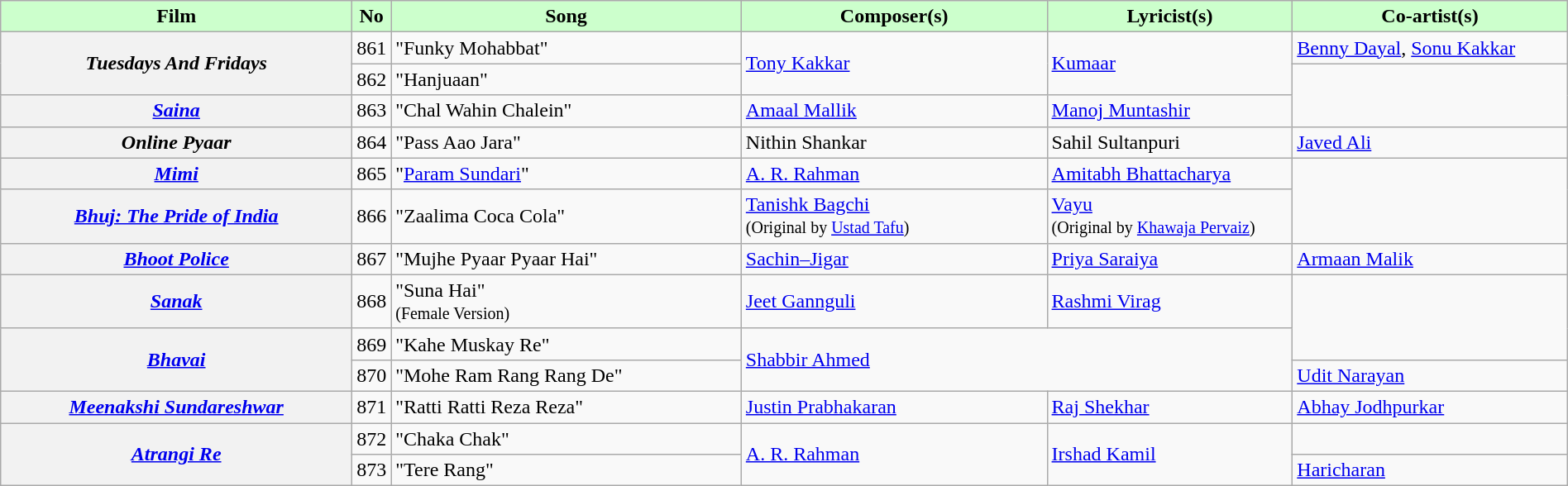<table class="wikitable plainrowheaders" style="width:100%; textcolor:#000">
<tr style="background:#cfc; text-align:center;">
<td scope="col" style="width:23%;"><strong>Film</strong></td>
<td><strong>No</strong></td>
<td scope="col" style="width:23%;"><strong>Song</strong></td>
<td scope="col" style="width:20%;"><strong>Composer(s)</strong></td>
<td scope="col" style="width:16%;"><strong>Lyricist(s)</strong></td>
<td scope="col" style="width:18%;"><strong>Co-artist(s)</strong></td>
</tr>
<tr>
<th scope="row" rowspan="2"><em>Tuesdays And Fridays</em></th>
<td>861</td>
<td>"Funky Mohabbat"</td>
<td rowspan="2"><a href='#'>Tony Kakkar</a></td>
<td rowspan="2"><a href='#'>Kumaar</a></td>
<td><a href='#'>Benny Dayal</a>, <a href='#'>Sonu Kakkar</a></td>
</tr>
<tr>
<td>862</td>
<td>"Hanjuaan"</td>
<td rowspan="2"></td>
</tr>
<tr>
<th scope="row"><a href='#'><em>Saina</em></a></th>
<td>863</td>
<td>"Chal Wahin Chalein"</td>
<td><a href='#'>Amaal Mallik</a></td>
<td><a href='#'>Manoj Muntashir</a></td>
</tr>
<tr>
<th scope="row"><em>Online Pyaar</em></th>
<td>864</td>
<td>"Pass Aao Jara"</td>
<td>Nithin Shankar</td>
<td>Sahil Sultanpuri</td>
<td><a href='#'>Javed Ali</a></td>
</tr>
<tr>
<th scope="row"><a href='#'><em>Mimi</em></a></th>
<td>865</td>
<td>"<a href='#'>Param Sundari</a>"</td>
<td><a href='#'>A. R. Rahman</a></td>
<td><a href='#'>Amitabh Bhattacharya</a></td>
<td rowspan="2"></td>
</tr>
<tr>
<th scope="row"><em><a href='#'>Bhuj: The Pride of India</a></em></th>
<td>866</td>
<td>"Zaalima Coca Cola"</td>
<td><a href='#'>Tanishk Bagchi</a><br><small>(Original by <a href='#'>Ustad Tafu</a>)</small><br></td>
<td><a href='#'>Vayu</a><br><small>(Original by <a href='#'>Khawaja Pervaiz</a>)</small><br></td>
</tr>
<tr>
<th scope="row"><em><a href='#'>Bhoot Police</a></em></th>
<td>867</td>
<td>"Mujhe Pyaar Pyaar Hai"</td>
<td><a href='#'>Sachin–Jigar</a></td>
<td><a href='#'>Priya Saraiya</a></td>
<td><a href='#'>Armaan Malik</a></td>
</tr>
<tr>
<th scope="row"><em><a href='#'>Sanak</a></em></th>
<td>868</td>
<td>"Suna Hai"<br><small>(Female Version)</small></td>
<td><a href='#'>Jeet Gannguli</a></td>
<td><a href='#'>Rashmi Virag</a></td>
<td rowspan="2"></td>
</tr>
<tr>
<th rowspan="2" scope="row"><em><a href='#'>Bhavai</a></em></th>
<td>869</td>
<td>"Kahe Muskay Re"</td>
<td colspan="2" rowspan="2"><a href='#'>Shabbir Ahmed</a></td>
</tr>
<tr>
<td>870</td>
<td>"Mohe Ram Rang Rang De"</td>
<td><a href='#'>Udit Narayan</a></td>
</tr>
<tr>
<th scope="row"><em><a href='#'>Meenakshi Sundareshwar</a></em></th>
<td>871</td>
<td>"Ratti Ratti Reza Reza"</td>
<td><a href='#'>Justin Prabhakaran</a></td>
<td><a href='#'>Raj Shekhar</a></td>
<td><a href='#'>Abhay Jodhpurkar</a></td>
</tr>
<tr>
<th rowspan="2" scope="row"><em><a href='#'>Atrangi Re</a></em></th>
<td>872</td>
<td>"Chaka Chak"</td>
<td rowspan="2"><a href='#'>A. R. Rahman</a></td>
<td rowspan="2"><a href='#'>Irshad Kamil</a></td>
<td></td>
</tr>
<tr>
<td>873</td>
<td>"Tere Rang"</td>
<td><a href='#'>Haricharan</a></td>
</tr>
</table>
